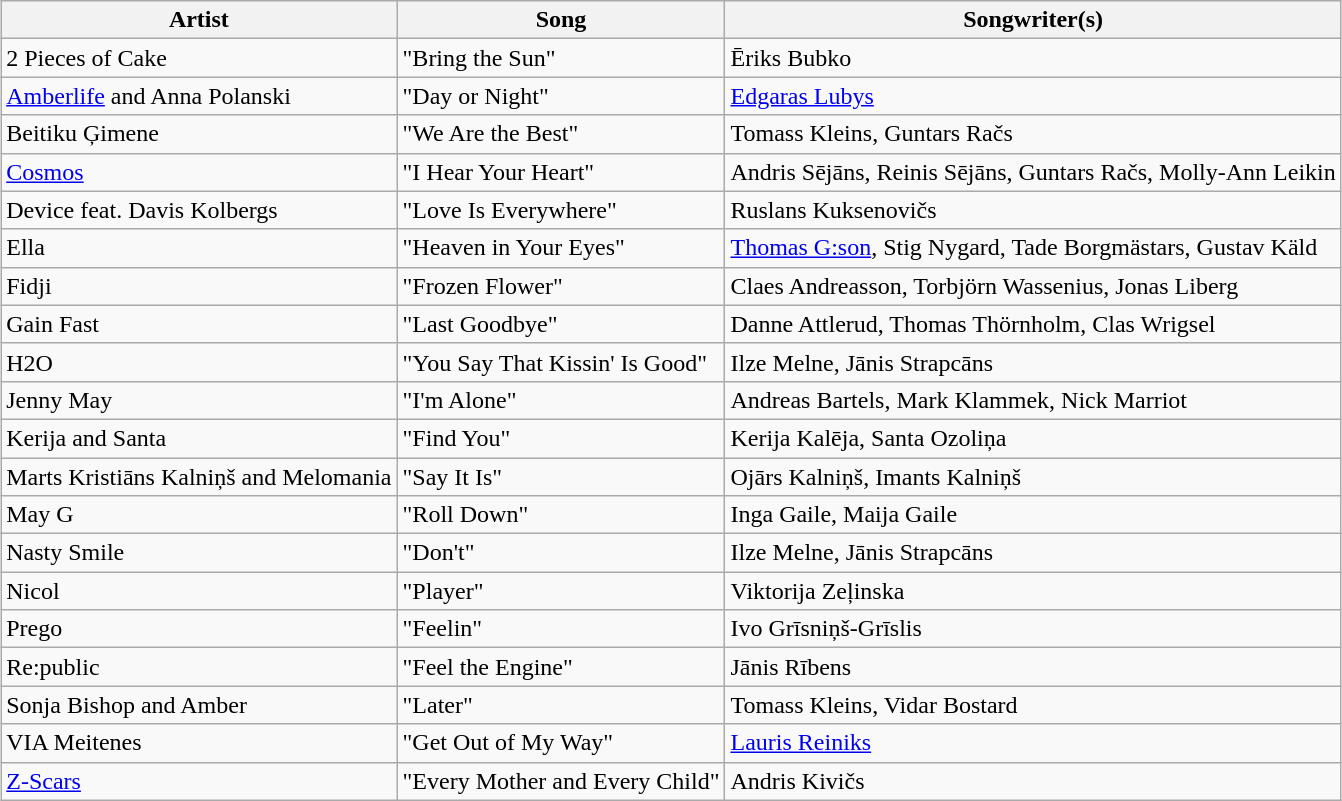<table class="sortable wikitable" style="margin: 1em auto 1em auto">
<tr>
<th>Artist</th>
<th>Song</th>
<th>Songwriter(s)</th>
</tr>
<tr>
<td>2 Pieces of Cake</td>
<td>"Bring the Sun"</td>
<td>Ēriks Bubko</td>
</tr>
<tr>
<td><a href='#'>Amberlife</a> and Anna Polanski</td>
<td>"Day or Night"</td>
<td><a href='#'>Edgaras Lubys</a></td>
</tr>
<tr>
<td>Beitiku Ģimene</td>
<td>"We Are the Best"</td>
<td>Tomass Kleins, Guntars Račs</td>
</tr>
<tr>
<td><a href='#'>Cosmos</a></td>
<td>"I Hear Your Heart"</td>
<td>Andris Sējāns, Reinis Sējāns, Guntars Račs, Molly-Ann Leikin</td>
</tr>
<tr>
<td>Device feat. Davis Kolbergs</td>
<td>"Love Is Everywhere"</td>
<td>Ruslans Kuksenovičs</td>
</tr>
<tr>
<td>Ella</td>
<td>"Heaven in Your Eyes"</td>
<td><a href='#'>Thomas G:son</a>, Stig Nygard, Tade Borgmästars, Gustav Käld</td>
</tr>
<tr>
<td>Fidji</td>
<td>"Frozen Flower"</td>
<td>Claes Andreasson, Torbjörn Wassenius, Jonas Liberg</td>
</tr>
<tr>
<td>Gain Fast</td>
<td>"Last Goodbye"</td>
<td>Danne Attlerud, Thomas Thörnholm, Clas Wrigsel</td>
</tr>
<tr>
<td>H2O</td>
<td>"You Say That Kissin' Is Good"</td>
<td>Ilze Melne, Jānis Strapcāns</td>
</tr>
<tr>
<td>Jenny May</td>
<td>"I'm Alone"</td>
<td>Andreas Bartels, Mark Klammek, Nick Marriot</td>
</tr>
<tr>
<td>Kerija and Santa</td>
<td>"Find You"</td>
<td>Kerija Kalēja, Santa Ozoliņa</td>
</tr>
<tr>
<td>Marts Kristiāns Kalniņš and Melomania</td>
<td>"Say It Is"</td>
<td>Ojārs Kalniņš, Imants Kalniņš</td>
</tr>
<tr>
<td>May G</td>
<td>"Roll Down"</td>
<td>Inga Gaile, Maija Gaile</td>
</tr>
<tr>
<td>Nasty Smile</td>
<td>"Don't"</td>
<td>Ilze Melne, Jānis Strapcāns</td>
</tr>
<tr>
<td>Nicol</td>
<td>"Player"</td>
<td>Viktorija Zeļinska</td>
</tr>
<tr>
<td>Prego</td>
<td>"Feelin"</td>
<td>Ivo Grīsniņš-Grīslis</td>
</tr>
<tr>
<td>Re:public</td>
<td>"Feel the Engine"</td>
<td>Jānis Rībens</td>
</tr>
<tr>
<td>Sonja Bishop and Amber</td>
<td>"Later"</td>
<td>Tomass Kleins, Vidar Bostard</td>
</tr>
<tr>
<td>VIA Meitenes</td>
<td>"Get Out of My Way"</td>
<td><a href='#'>Lauris Reiniks</a></td>
</tr>
<tr>
<td><a href='#'>Z-Scars</a></td>
<td>"Every Mother and Every Child"</td>
<td>Andris Kivičs</td>
</tr>
</table>
